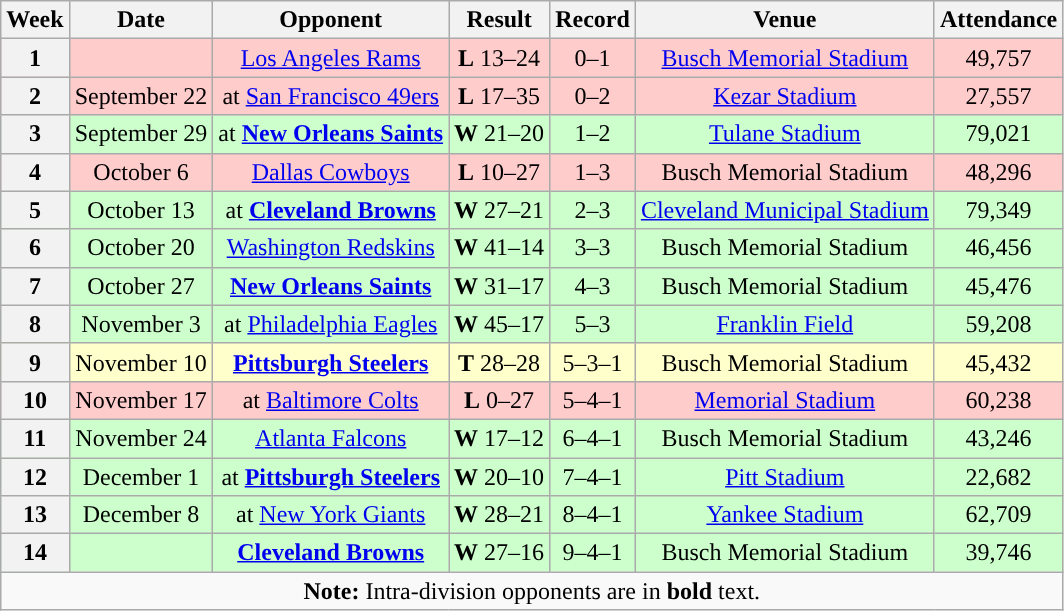<table class="wikitable" style="text-align:center">
<tr>
<th>Week</th>
<th>Date</th>
<th>Opponent</th>
<th>Result</th>
<th>Record</th>
<th>Venue</th>
<th>Attendance</th>
</tr>
<tr style="background:#fcc">
<th>1</th>
<td></td>
<td><a href='#'>Los Angeles Rams</a></td>
<td><strong>L</strong> 13–24</td>
<td>0–1</td>
<td><a href='#'>Busch Memorial Stadium</a></td>
<td>49,757</td>
</tr>
<tr style="background:#fcc">
<th>2</th>
<td>September 22</td>
<td>at <a href='#'>San Francisco 49ers</a></td>
<td><strong>L</strong> 17–35</td>
<td>0–2</td>
<td><a href='#'>Kezar Stadium</a></td>
<td>27,557</td>
</tr>
<tr style="background:#cfc">
<th>3</th>
<td>September 29</td>
<td>at <strong><a href='#'>New Orleans Saints</a></strong></td>
<td><strong>W</strong> 21–20</td>
<td>1–2</td>
<td><a href='#'>Tulane Stadium</a></td>
<td>79,021</td>
</tr>
<tr style="background:#fcc">
<th>4</th>
<td>October 6</td>
<td><a href='#'>Dallas Cowboys</a></td>
<td><strong>L</strong> 10–27</td>
<td>1–3</td>
<td>Busch Memorial Stadium</td>
<td>48,296</td>
</tr>
<tr style="background:#cfc">
<th>5</th>
<td>October 13</td>
<td>at <strong><a href='#'>Cleveland Browns</a></strong></td>
<td><strong>W</strong> 27–21</td>
<td>2–3</td>
<td><a href='#'>Cleveland Municipal Stadium</a></td>
<td>79,349</td>
</tr>
<tr style="background:#cfc">
<th>6</th>
<td>October 20</td>
<td><a href='#'>Washington Redskins</a></td>
<td><strong>W</strong> 41–14</td>
<td>3–3</td>
<td>Busch Memorial Stadium</td>
<td>46,456</td>
</tr>
<tr style="background:#cfc">
<th>7</th>
<td>October 27</td>
<td><strong><a href='#'>New Orleans Saints</a></strong></td>
<td><strong>W</strong> 31–17</td>
<td>4–3</td>
<td>Busch Memorial Stadium</td>
<td>45,476</td>
</tr>
<tr style="background:#cfc">
<th>8</th>
<td>November 3</td>
<td>at <a href='#'>Philadelphia Eagles</a></td>
<td><strong>W</strong> 45–17</td>
<td>5–3</td>
<td><a href='#'>Franklin Field</a></td>
<td>59,208</td>
</tr>
<tr style="background:#ffc">
<th>9</th>
<td>November 10</td>
<td><strong><a href='#'>Pittsburgh Steelers</a></strong></td>
<td><strong>T</strong> 28–28</td>
<td>5–3–1</td>
<td>Busch Memorial Stadium</td>
<td>45,432</td>
</tr>
<tr style="background:#fcc">
<th>10</th>
<td>November 17</td>
<td>at <a href='#'>Baltimore Colts</a></td>
<td><strong>L</strong> 0–27</td>
<td>5–4–1</td>
<td><a href='#'>Memorial Stadium</a></td>
<td>60,238</td>
</tr>
<tr style="background:#cfc">
<th>11</th>
<td>November 24</td>
<td><a href='#'>Atlanta Falcons</a></td>
<td><strong>W</strong> 17–12</td>
<td>6–4–1</td>
<td>Busch Memorial Stadium</td>
<td>43,246</td>
</tr>
<tr style="background:#cfc">
<th>12</th>
<td>December 1</td>
<td>at <strong><a href='#'>Pittsburgh Steelers</a></strong></td>
<td><strong>W</strong> 20–10</td>
<td>7–4–1</td>
<td><a href='#'>Pitt Stadium</a></td>
<td>22,682</td>
</tr>
<tr style="background:#cfc">
<th>13</th>
<td>December 8</td>
<td>at <a href='#'>New York Giants</a></td>
<td><strong>W</strong> 28–21</td>
<td>8–4–1</td>
<td><a href='#'>Yankee Stadium</a></td>
<td>62,709</td>
</tr>
<tr style="background:#cfc">
<th>14</th>
<td></td>
<td><strong><a href='#'>Cleveland Browns</a></strong></td>
<td><strong>W</strong> 27–16</td>
<td>9–4–1</td>
<td>Busch Memorial Stadium</td>
<td>39,746</td>
</tr>
<tr>
<td colspan="8"><strong>Note:</strong> Intra-division opponents are in <strong>bold</strong> text.</td>
</tr>
</table>
